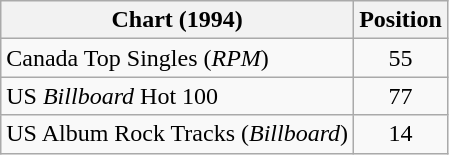<table class="wikitable sortable">
<tr>
<th>Chart (1994)</th>
<th>Position</th>
</tr>
<tr>
<td>Canada Top Singles (<em>RPM</em>)</td>
<td align="center">55</td>
</tr>
<tr>
<td>US <em>Billboard</em> Hot 100</td>
<td align="center">77</td>
</tr>
<tr>
<td>US Album Rock Tracks (<em>Billboard</em>)</td>
<td align="center">14</td>
</tr>
</table>
